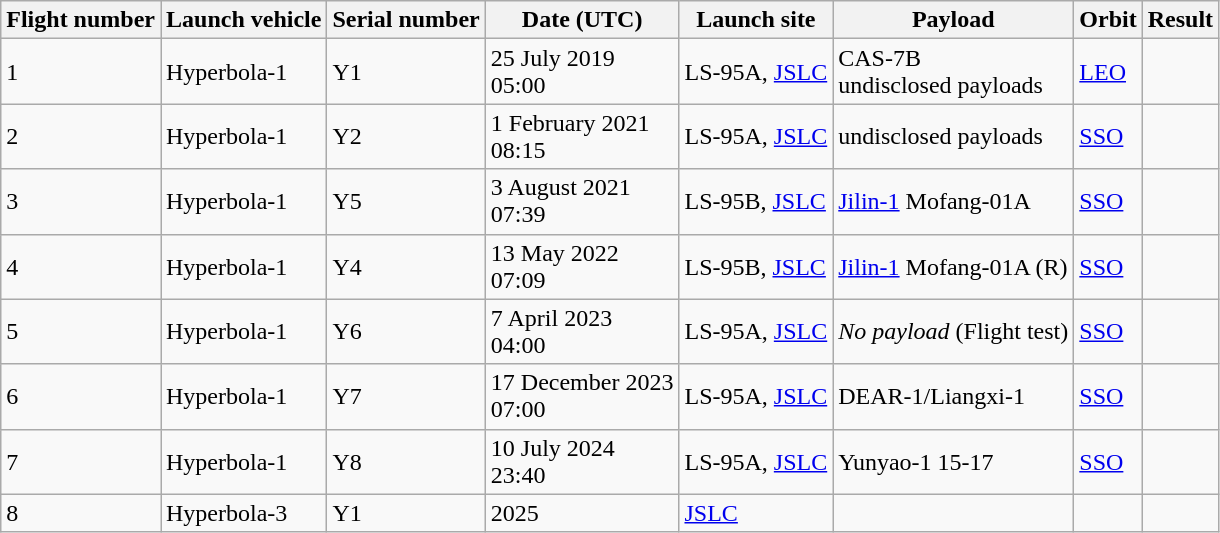<table class="wikitable">
<tr>
<th>Flight number</th>
<th>Launch vehicle</th>
<th>Serial number</th>
<th>Date (UTC)</th>
<th>Launch site</th>
<th>Payload</th>
<th>Orbit</th>
<th>Result</th>
</tr>
<tr>
<td>1</td>
<td>Hyperbola-1</td>
<td>Y1</td>
<td>25 July 2019<br>05:00</td>
<td>LS-95A, <a href='#'>JSLC</a></td>
<td>CAS-7B<br>undisclosed payloads</td>
<td><a href='#'>LEO</a></td>
<td></td>
</tr>
<tr>
<td>2</td>
<td>Hyperbola-1</td>
<td>Y2</td>
<td>1 February 2021<br>08:15</td>
<td>LS-95A, <a href='#'>JSLC</a></td>
<td>undisclosed payloads</td>
<td><a href='#'>SSO</a></td>
<td></td>
</tr>
<tr>
<td>3</td>
<td>Hyperbola-1</td>
<td>Y5</td>
<td>3 August 2021<br>07:39</td>
<td>LS-95B, <a href='#'>JSLC</a></td>
<td><a href='#'>Jilin-1</a> Mofang-01A</td>
<td><a href='#'>SSO</a></td>
<td></td>
</tr>
<tr>
<td>4</td>
<td>Hyperbola-1</td>
<td>Y4</td>
<td>13 May 2022<br>07:09</td>
<td>LS-95B, <a href='#'>JSLC</a></td>
<td><a href='#'>Jilin-1</a> Mofang-01A (R)</td>
<td><a href='#'>SSO</a></td>
<td></td>
</tr>
<tr>
<td>5</td>
<td>Hyperbola-1</td>
<td>Y6</td>
<td>7 April 2023<br>04:00</td>
<td>LS-95A, <a href='#'>JSLC</a></td>
<td><em>No payload</em> (Flight test)</td>
<td><a href='#'>SSO</a></td>
<td></td>
</tr>
<tr>
<td>6</td>
<td>Hyperbola-1</td>
<td>Y7</td>
<td>17 December 2023<br>07:00</td>
<td>LS-95A, <a href='#'>JSLC</a></td>
<td>DEAR-1/Liangxi-1</td>
<td><a href='#'>SSO</a></td>
<td></td>
</tr>
<tr>
<td>7</td>
<td>Hyperbola-1</td>
<td>Y8</td>
<td>10 July 2024<br>23:40</td>
<td>LS-95A, <a href='#'>JSLC</a></td>
<td>Yunyao-1 15-17</td>
<td><a href='#'>SSO</a></td>
<td></td>
</tr>
<tr>
<td>8</td>
<td>Hyperbola-3</td>
<td>Y1</td>
<td>2025</td>
<td><a href='#'>JSLC</a></td>
<td></td>
<td></td>
<td></td>
</tr>
</table>
